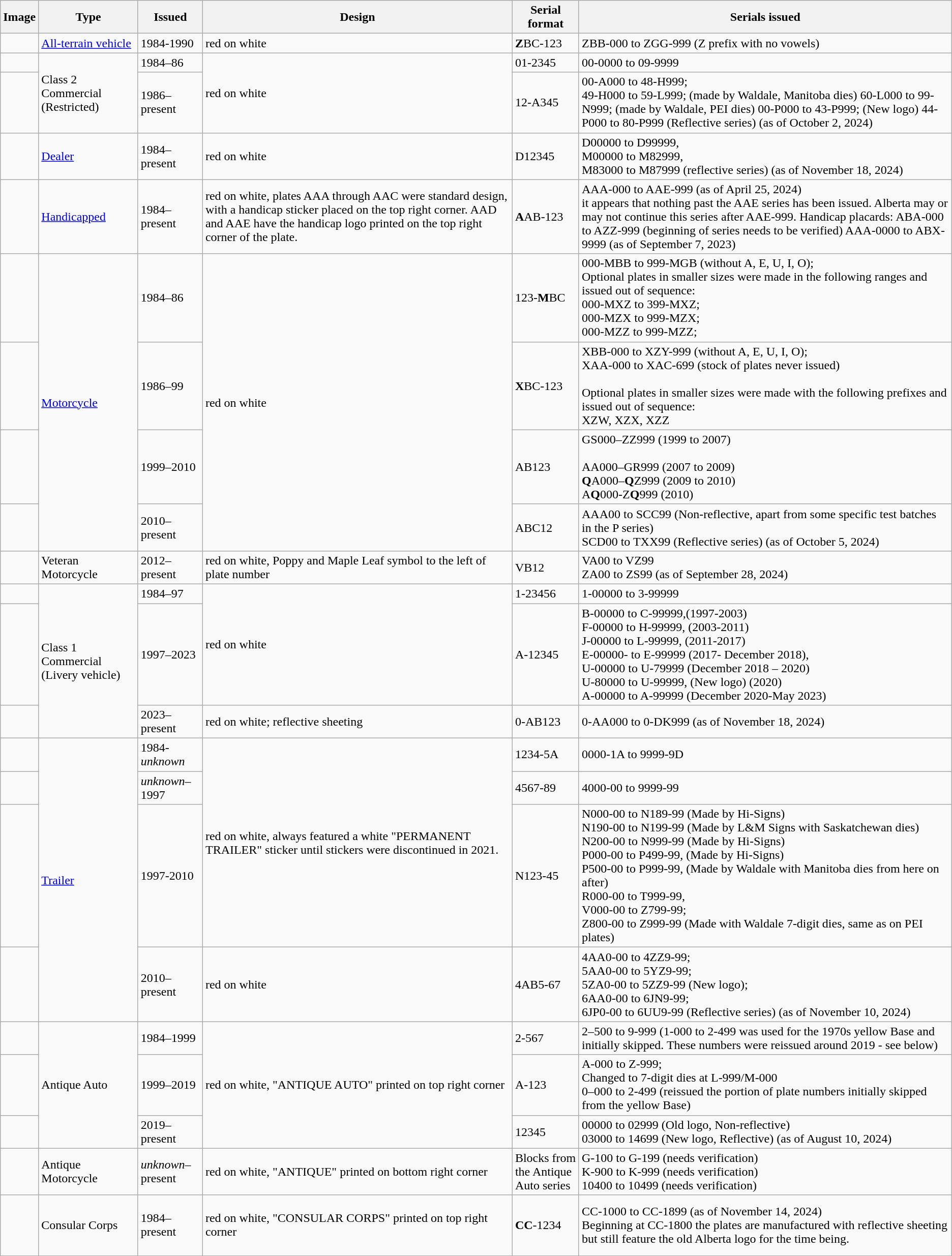<table class=wikitable>
<tr>
<th>Image</th>
<th>Type</th>
<th>Issued</th>
<th>Design</th>
<th width="80">Serial format</th>
<th>Serials issued</th>
</tr>
<tr>
<td></td>
<td><a href='#'>All-terrain vehicle</a></td>
<td>1984-1990</td>
<td>red on white</td>
<td><strong>Z</strong>BC-123</td>
<td>ZBB-000 to ZGG-999 (Z prefix with no vowels)</td>
</tr>
<tr>
<td></td>
<td rowspan=2>Class 2 Commercial<br>(Restricted)</td>
<td>1984–86</td>
<td rowspan=2>red on white</td>
<td>01-2345</td>
<td>00-0000 to 09-9999</td>
</tr>
<tr>
<td><br>


</td>
<td>1986–present</td>
<td>12-A345</td>
<td>00-A000 to 48-H999;<br>49-H000 to 59-L999; (made by Waldale, Manitoba dies)
60-L000 to 99-N999; (made by Waldale, PEI dies) 
00-P000 to 43-P999; (New logo) 
44-P000 to 80-P999 (Reflective series) (as of October 2, 2024)</td>
</tr>
<tr>
<td><br>
</td>
<td><a href='#'>Dealer</a></td>
<td>1984–present</td>
<td>red on white</td>
<td>D12345</td>
<td>D00000 to D99999,<br>M00000 to M82999,<br>M83000 to M87999 (reflective series) (as of November 18, 2024)</td>
</tr>
<tr>
<td></td>
<td><a href='#'>Handicapped</a></td>
<td>1984–present</td>
<td>red on white, plates AAA through AAC were standard design, with a handicap sticker placed on the top right corner. AAD and AAE have the handicap logo printed on the top right corner of the plate.</td>
<td><strong>A</strong>AB-123</td>
<td>AAA-000 to AAE-999 (as of April 25, 2024)<br>it appears that nothing past the AAE series has been issued. Alberta may or may not continue this series after AAE-999. 
Handicap placards: 
ABA-000 to AZZ-999 (beginning of series needs to be verified) 
AAA-0000 to ABX-9999 (as of September 7, 2023)</td>
</tr>
<tr>
<td></td>
<td rowspan=4><a href='#'>Motorcycle</a></td>
<td>1984–86</td>
<td rowspan="4">red on white</td>
<td>123-<strong>M</strong>BC</td>
<td>000-MBB to 999-MGB (without A, E, U, I, O);<br>Optional plates in smaller sizes were made in the following ranges and issued out of sequence:<br>
000-MXZ to 399-MXZ;<br>
000-MZX to 999-MZX; <br>
000-MZZ to 999-MZZ;<br></td>
</tr>
<tr>
<td></td>
<td>1986–99</td>
<td><strong>X</strong>BC-123</td>
<td>XBB-000 to XZY-999 (without A, E, U, I, O);<br>XAA-000 to XAC-699 (stock of plates never issued)<br><br>Optional plates in smaller sizes were made with the following prefixes and issued out of sequence:<br>
XZW, XZX, XZZ</td>
</tr>
<tr>
<td><br>



</td>
<td>1999–2010</td>
<td>AB123</td>
<td>GS000–ZZ999 (1999 to 2007)<br><br>AA000–GR999 (2007 to 2009) <br> 
<strong>Q</strong>A000–<strong>Q</strong>Z999 (2009 to 2010) <br> 
A<strong>Q</strong>000-Z<strong>Q</strong>999 (2010) <br></td>
</tr>
<tr>
<td><br>

</td>
<td>2010–present</td>
<td>ABC12</td>
<td>AAA00 to SCC99 (Non-reflective, apart from some specific test batches in the P series)<br>SCD00 to TXX99 (Reflective series) (as of October 5, 2024)</td>
</tr>
<tr>
<td></td>
<td>Veteran Motorcycle</td>
<td>2012–present</td>
<td>red on white, Poppy and Maple Leaf symbol to the left of plate number</td>
<td>VB12</td>
<td>VA00 to VZ99<br>ZA00 to ZS99 (as of September 28, 2024)</td>
</tr>
<tr>
<td></td>
<td rowspan=3>Class 1 Commercial (Livery vehicle)</td>
<td>1984–97</td>
<td rowspan="2">red on white</td>
<td>1-23456</td>
<td>1-00000 to 3-99999</td>
</tr>
<tr>
<td><br>
</td>
<td>1997–2023</td>
<td>A-12345</td>
<td>B-00000 to C-99999,(1997-2003)<br>F-00000 to H-99999, (2003-2011)<br>J-00000 to L-99999, (2011-2017)<br>E-00000- to E-99999 (2017- December 2018),<br>U-00000 to U-79999 (December 2018 – 2020)<br>U-80000 to U-99999, (New logo) (2020)<br>A-00000 to A-99999 (December 2020-May 2023)</td>
</tr>
<tr>
<td></td>
<td>2023–present</td>
<td>red on white; reflective sheeting</td>
<td>0-AB123</td>
<td>0-AA000 to 0-DK999 (as of November 18, 2024)</td>
</tr>
<tr>
<td><br></td>
<td rowspan="4"><a href='#'>Trailer</a></td>
<td>1984<em>-unknown</em></td>
<td rowspan="3">red on white, always featured a white "PERMANENT TRAILER" sticker until stickers were discontinued in 2021.</td>
<td>1234-5A</td>
<td>0000-1A to 9999-9D</td>
</tr>
<tr>
<td><br></td>
<td><em>unknown–</em>1997</td>
<td>4567-89</td>
<td>4000-00 to 9999-99</td>
</tr>
<tr>
<td><br>

</td>
<td>1997-2010</td>
<td>N123-45</td>
<td>N000-00 to N189-99 (Made by Hi-Signs)<br>N190-00 to N199-99 (Made by L&M Signs with Saskatchewan dies) 
N200-00 to N999-99 (Made by Hi-Signs)<br>P000-00 to P499-99, (Made by Hi-Signs)<br>P500-00 to P999-99, (Made by Waldale with Manitoba dies from here on after)<br>R000-00 to T999-99,<br>V000-00 to Z799-99; <br>
Z800-00 to Z999-99 (Made with Waldale 7-digit dies, same as on PEI plates)</td>
</tr>
<tr>
<td><br>
</td>
<td>2010–present</td>
<td>red on white</td>
<td>4AB5-67</td>
<td>4AA0-00 to 4ZZ9-99;<br>5AA0-00 to 5YZ9-99;<br>5ZA0-00 to 5ZZ9-99 (New logo);<br>6AA0-00 to 6JN9-99;<br>6JP0-00 to 6UU9-99 (Reflective series) (as of November 10, 2024)</td>
</tr>
<tr>
<td></td>
<td rowspan="3">Antique Auto</td>
<td>1984–1999</td>
<td rowspan="3">red on white, "ANTIQUE AUTO" printed on top right corner</td>
<td>2-567</td>
<td>2–500 to 9-999 (1-000 to 2-499 was used for the 1970s yellow Base and initially skipped. These numbers were reissued around 2019 - see below)</td>
</tr>
<tr>
<td></td>
<td>1999–2019</td>
<td>A-123</td>
<td>A-000 to Z-999; <br>Changed to 7-digit dies at L-999/M-000<br>0–000 to 2-499 (reissued the portion of plate numbers initially skipped from the yellow Base)</td>
</tr>
<tr>
<td><br></td>
<td>2019–present</td>
<td>12345</td>
<td>00000 to 02999 (Old logo, Non-reflective)<br>03000 to 14699 (New logo, Reflective) (as of August 10, 2024)</td>
</tr>
<tr>
<td></td>
<td>Antique Motorcycle</td>
<td><em>unknown–</em>present</td>
<td>red on white, "ANTIQUE" printed on bottom right corner</td>
<td>Blocks from the Antique Auto series</td>
<td>G-100 to G-199 (needs verification)<br>K-900 to K-999 (needs verification)<br>10400 to 10499 (needs verification)</td>
</tr>
<tr>
<td><br><br><br>
<br></td>
<td>Consular Corps</td>
<td>1984–present</td>
<td>red on white, "CONSULAR CORPS" printed on top right corner</td>
<td><strong>CC</strong>-1234</td>
<td>CC-1000 to CC-1899 (as of November 14, 2024)<br>Beginning at CC-1800 the plates are manufactured with reflective sheeting but still feature the old Alberta logo for the time being.</td>
</tr>
</table>
